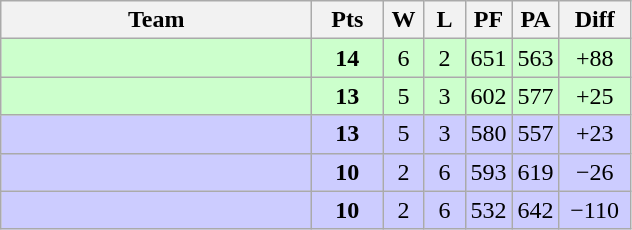<table class=wikitable style="text-align:center">
<tr>
<th width=200>Team</th>
<th width=40>Pts</th>
<th width=20>W</th>
<th width=20>L</th>
<th width=20>PF</th>
<th width=20>PA</th>
<th width=40>Diff</th>
</tr>
<tr bgcolor=ccffcc>
<td align=left></td>
<td><strong>14</strong></td>
<td>6</td>
<td>2</td>
<td>651</td>
<td>563</td>
<td>+88</td>
</tr>
<tr bgcolor=ccffcc>
<td align=left></td>
<td><strong>13</strong></td>
<td>5</td>
<td>3</td>
<td>602</td>
<td>577</td>
<td>+25</td>
</tr>
<tr bgcolor=ccccff>
<td align=left></td>
<td><strong>13</strong></td>
<td>5</td>
<td>3</td>
<td>580</td>
<td>557</td>
<td>+23</td>
</tr>
<tr bgcolor=ccccff>
<td align=left></td>
<td><strong>10</strong></td>
<td>2</td>
<td>6</td>
<td>593</td>
<td>619</td>
<td>−26</td>
</tr>
<tr bgcolor=ccccff>
<td align=left></td>
<td><strong>10</strong></td>
<td>2</td>
<td>6</td>
<td>532</td>
<td>642</td>
<td>−110</td>
</tr>
</table>
